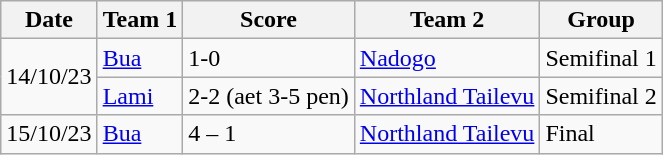<table class="wikitable">
<tr>
<th>Date</th>
<th>Team 1</th>
<th>Score</th>
<th>Team 2</th>
<th>Group</th>
</tr>
<tr>
<td rowspan="2">14/10/23</td>
<td><a href='#'>Bua</a></td>
<td>1-0</td>
<td><a href='#'>Nadogo</a></td>
<td>Semifinal 1</td>
</tr>
<tr>
<td><a href='#'>Lami</a></td>
<td>2-2 (aet 3-5 pen)</td>
<td><a href='#'>Northland Tailevu</a></td>
<td>Semifinal 2</td>
</tr>
<tr>
<td>15/10/23</td>
<td><a href='#'>Bua</a></td>
<td>4 – 1</td>
<td><a href='#'>Northland Tailevu</a></td>
<td>Final</td>
</tr>
</table>
